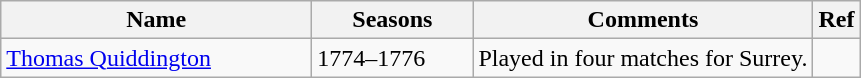<table class="wikitable">
<tr>
<th style="width:200px">Name</th>
<th style="width: 100px">Seasons</th>
<th>Comments</th>
<th>Ref</th>
</tr>
<tr>
<td><a href='#'>Thomas Quiddington</a></td>
<td>1774–1776</td>
<td>Played in four matches for Surrey.</td>
<td></td>
</tr>
</table>
